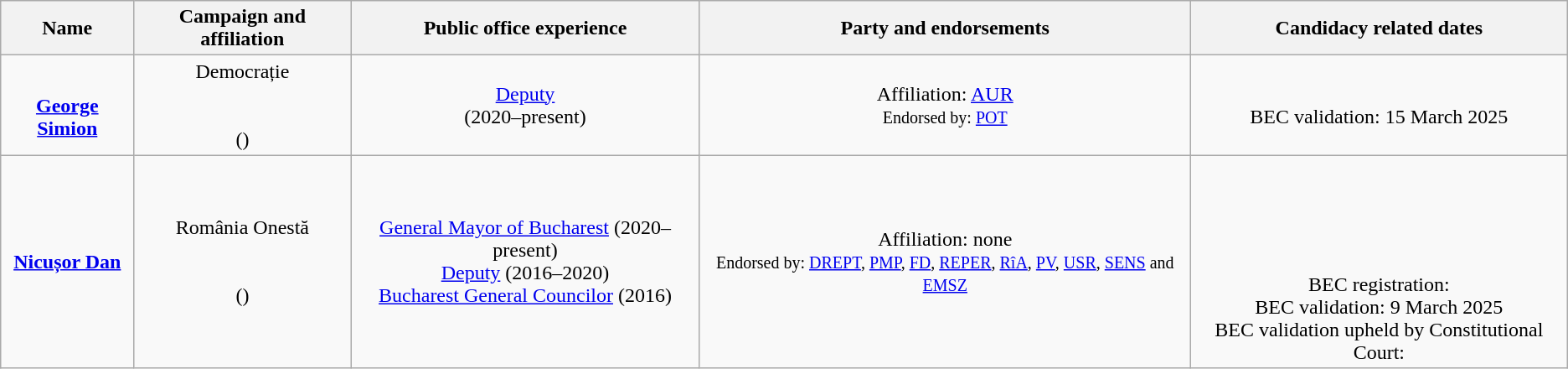<table class="wikitable sortable" style="text-align:center;">
<tr>
<th>Name</th>
<th class="unsortable">Campaign and affiliation</th>
<th>Public office experience</th>
<th>Party and endorsements</th>
<th>Candidacy related dates</th>
</tr>
<tr>
<td><br><strong><a href='#'>George Simion</a></strong></td>
<td>Democrație<br><br><br>()</td>
<td><a href='#'>Deputy</a><br>(2020–present)</td>
<td>Affiliation: <a href='#'>AUR</a><br><small>Endorsed by: <a href='#'>POT</a></small></td>
<td> <br>BEC validation: 15 March 2025</td>
</tr>
<tr>
<td><strong><a href='#'>Nicușor Dan</a></strong></td>
<td>România Onestă<br><br><br>()</td>
<td><a href='#'>General Mayor of Bucharest</a> (2020–present)<br><a href='#'>Deputy</a> (2016–2020)<br><a href='#'>Bucharest General Councilor</a> (2016)</td>
<td>Affiliation: none<br><small>Endorsed by: <a href='#'>DREPT</a>, <a href='#'>PMP</a>, <a href='#'>FD</a>, <a href='#'>REPER</a>, <a href='#'>RîA</a>, <a href='#'>PV</a>, <a href='#'>USR</a>, <a href='#'>SENS</a> and <a href='#'>EMSZ</a></small></td>
<td><br><br><br><br><br>BEC registration: <br>BEC validation: 9 March 2025<br>BEC validation upheld by Constitutional Court: </td>
</tr>
</table>
